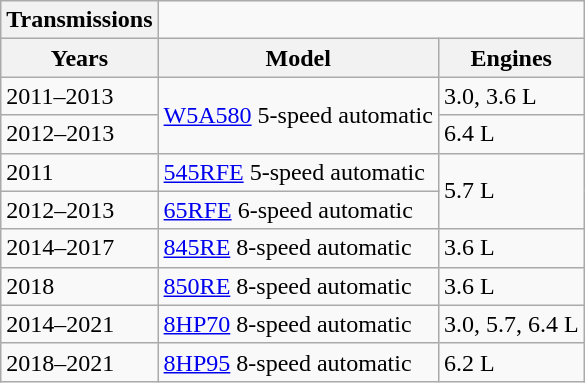<table class="wikitable collapsible collapsed">
<tr>
<th>Transmissions</th>
</tr>
<tr>
<th>Years</th>
<th>Model</th>
<th>Engines</th>
</tr>
<tr>
<td>2011–2013</td>
<td rowspan="2"><a href='#'>W5A580</a> 5-speed automatic</td>
<td>3.0, 3.6 L</td>
</tr>
<tr>
<td>2012–2013</td>
<td>6.4 L</td>
</tr>
<tr>
<td>2011</td>
<td><a href='#'>545RFE</a> 5-speed automatic</td>
<td rowspan="2">5.7 L</td>
</tr>
<tr>
<td>2012–2013</td>
<td><a href='#'>65RFE</a> 6-speed automatic</td>
</tr>
<tr>
<td>2014–2017</td>
<td><a href='#'>845RE</a> 8-speed automatic</td>
<td>3.6 L</td>
</tr>
<tr>
<td>2018</td>
<td><a href='#'>850RE</a> 8-speed automatic</td>
<td>3.6 L</td>
</tr>
<tr>
<td>2014–2021</td>
<td><a href='#'>8HP70</a> 8-speed automatic</td>
<td>3.0, 5.7, 6.4 L</td>
</tr>
<tr>
<td>2018–2021</td>
<td><a href='#'>8HP95</a> 8-speed automatic</td>
<td>6.2 L</td>
</tr>
</table>
